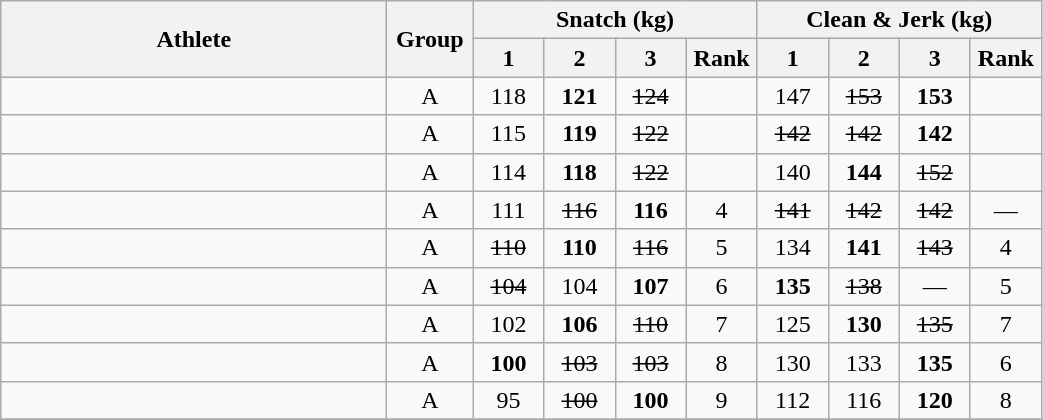<table class = "wikitable sortable" style="text-align:center;">
<tr>
<th rowspan=2 class="unsortable" width=250>Athlete</th>
<th rowspan=2 class="unsortable" width=50>Group</th>
<th colspan=4>Snatch (kg)</th>
<th colspan=4>Clean & Jerk (kg)</th>
</tr>
<tr>
<th width=40 class="unsortable">1</th>
<th width=40 class="unsortable">2</th>
<th width=40 class="unsortable">3</th>
<th width=40>Rank</th>
<th width=40 class="unsortable">1</th>
<th width=40 class="unsortable">2</th>
<th width=40 class="unsortable">3</th>
<th width=40>Rank</th>
</tr>
<tr>
<td align=left></td>
<td>A</td>
<td>118</td>
<td><strong>121</strong></td>
<td><s>124</s></td>
<td></td>
<td>147</td>
<td><s>153</s></td>
<td><strong>153</strong></td>
<td></td>
</tr>
<tr>
<td align=left></td>
<td>A</td>
<td>115</td>
<td><strong>119</strong></td>
<td><s>122</s></td>
<td></td>
<td><s>142</s></td>
<td><s>142</s></td>
<td><strong>142</strong></td>
<td></td>
</tr>
<tr>
<td align=left></td>
<td>A</td>
<td>114</td>
<td><strong>118</strong></td>
<td><s>122</s></td>
<td></td>
<td>140</td>
<td><strong>144</strong></td>
<td><s>152</s></td>
<td></td>
</tr>
<tr>
<td align=left></td>
<td>A</td>
<td>111</td>
<td><s>116</s></td>
<td><strong>116</strong></td>
<td>4</td>
<td><s>141</s></td>
<td><s>142</s></td>
<td><s>142</s></td>
<td>—</td>
</tr>
<tr>
<td align=left></td>
<td>A</td>
<td><s>110</s></td>
<td><strong>110</strong></td>
<td><s>116</s></td>
<td>5</td>
<td>134</td>
<td><strong>141</strong></td>
<td><s>143</s></td>
<td>4</td>
</tr>
<tr>
<td align=left></td>
<td>A</td>
<td><s>104</s></td>
<td>104</td>
<td><strong>107</strong></td>
<td>6</td>
<td><strong>135</strong></td>
<td><s>138</s></td>
<td>—</td>
<td>5</td>
</tr>
<tr>
<td align=left></td>
<td>A</td>
<td>102</td>
<td><strong>106</strong></td>
<td><s>110</s></td>
<td>7</td>
<td>125</td>
<td><strong>130</strong></td>
<td><s>135</s></td>
<td>7</td>
</tr>
<tr>
<td align=left></td>
<td>A</td>
<td><strong>100</strong></td>
<td><s>103</s></td>
<td><s>103</s></td>
<td>8</td>
<td>130</td>
<td>133</td>
<td><strong>135</strong></td>
<td>6</td>
</tr>
<tr>
<td align=left></td>
<td>A</td>
<td>95</td>
<td><s>100</s></td>
<td><strong>100</strong></td>
<td>9</td>
<td>112</td>
<td>116</td>
<td><strong>120</strong></td>
<td>8</td>
</tr>
<tr>
</tr>
</table>
